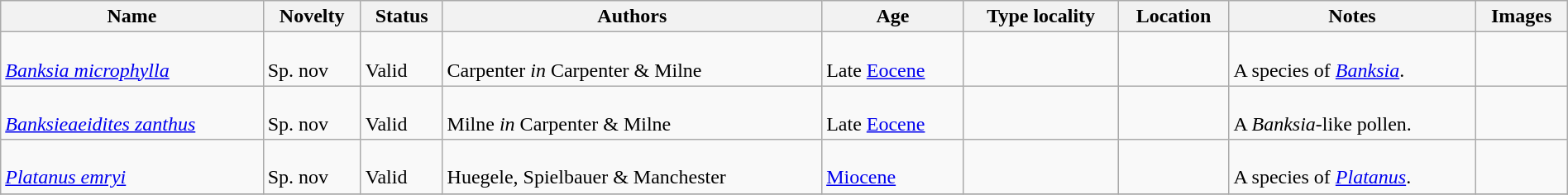<table class="wikitable sortable" align="center" width="100%">
<tr>
<th>Name</th>
<th>Novelty</th>
<th>Status</th>
<th>Authors</th>
<th>Age</th>
<th>Type locality</th>
<th>Location</th>
<th>Notes</th>
<th>Images</th>
</tr>
<tr>
<td><br><em><a href='#'>Banksia microphylla</a></em></td>
<td><br>Sp. nov</td>
<td><br>Valid</td>
<td><br>Carpenter <em>in</em> Carpenter & Milne</td>
<td><br>Late <a href='#'>Eocene</a></td>
<td></td>
<td><br></td>
<td><br>A species of <em><a href='#'>Banksia</a></em>.</td>
<td></td>
</tr>
<tr>
<td><br><em><a href='#'>Banksieaeidites zanthus</a></em></td>
<td><br>Sp. nov</td>
<td><br>Valid</td>
<td><br>Milne <em>in</em> Carpenter & Milne</td>
<td><br>Late <a href='#'>Eocene</a></td>
<td></td>
<td><br></td>
<td><br>A <em>Banksia</em>-like pollen.</td>
<td></td>
</tr>
<tr>
<td><br><em><a href='#'>Platanus emryi</a></em></td>
<td><br>Sp. nov</td>
<td><br>Valid</td>
<td><br>Huegele, Spielbauer & Manchester</td>
<td><br><a href='#'>Miocene</a></td>
<td></td>
<td><br></td>
<td><br>A species of <em><a href='#'>Platanus</a></em>.</td>
<td></td>
</tr>
<tr>
</tr>
</table>
